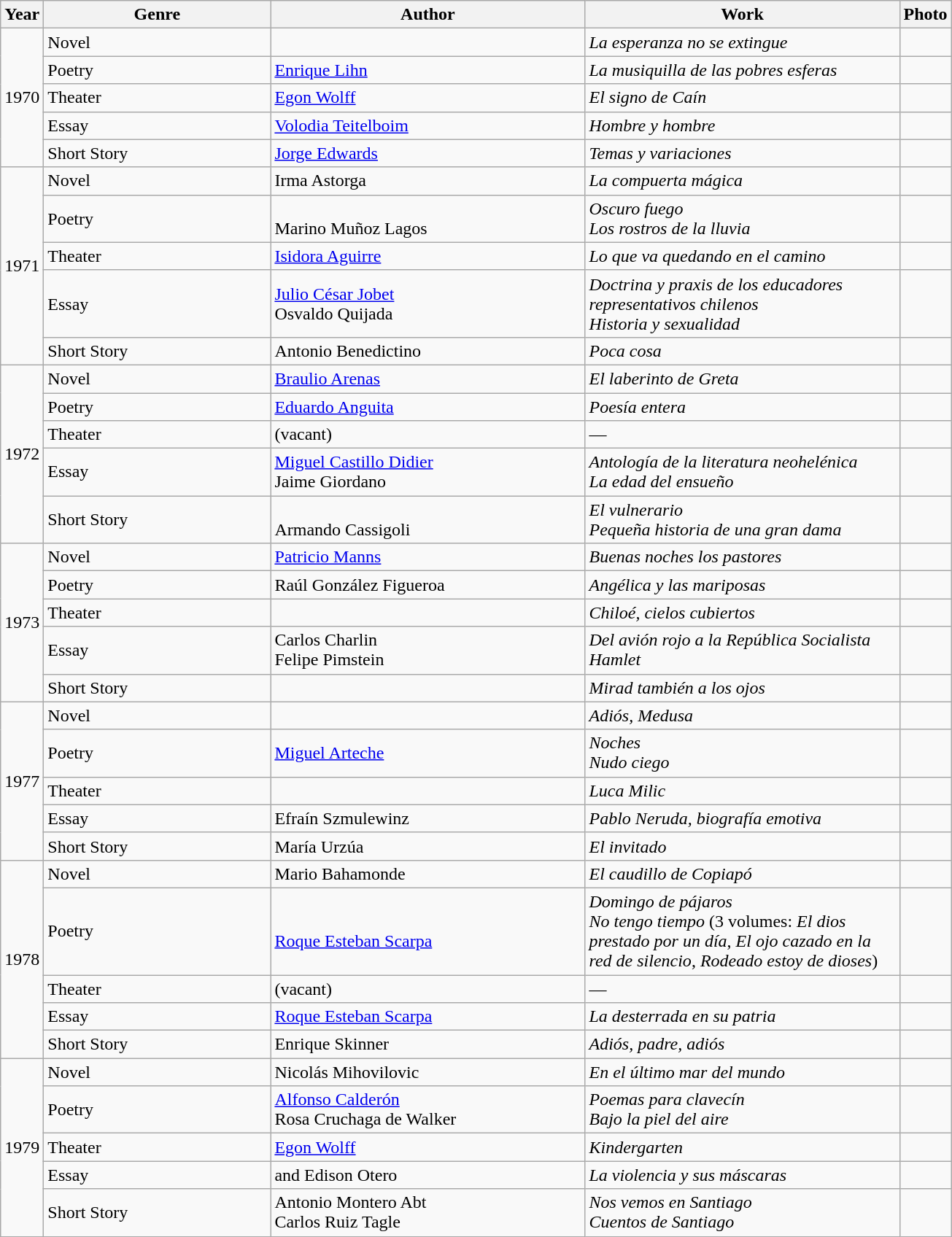<table class="wikitable">
<tr>
<th width=30>Year</th>
<th width=200>Genre</th>
<th width=280>Author</th>
<th width=280>Work</th>
<th>Photo</th>
</tr>
<tr>
<td rowspan=5>1970</td>
<td>Novel</td>
<td></td>
<td><em>La esperanza no se extingue</em></td>
<td></td>
</tr>
<tr>
<td>Poetry</td>
<td><a href='#'>Enrique Lihn</a></td>
<td><em>La musiquilla de las pobres esferas</em></td>
<td></td>
</tr>
<tr>
<td>Theater</td>
<td><a href='#'>Egon Wolff</a></td>
<td><em>El signo de Caín</em></td>
<td></td>
</tr>
<tr>
<td>Essay</td>
<td><a href='#'>Volodia Teitelboim</a></td>
<td><em>Hombre y hombre</em></td>
<td></td>
</tr>
<tr>
<td>Short Story</td>
<td><a href='#'>Jorge Edwards</a></td>
<td><em>Temas y variaciones</em></td>
<td></td>
</tr>
<tr>
<td rowspan=5>1971</td>
<td>Novel</td>
<td>Irma Astorga</td>
<td><em>La compuerta mágica</em></td>
<td></td>
</tr>
<tr>
<td>Poetry</td>
<td><br>Marino Muñoz Lagos</td>
<td><em>Oscuro fuego</em><br><em>Los rostros de la lluvia</em></td>
<td></td>
</tr>
<tr>
<td>Theater</td>
<td><a href='#'>Isidora Aguirre</a></td>
<td><em>Lo que va quedando en el camino</em></td>
<td></td>
</tr>
<tr>
<td>Essay</td>
<td><a href='#'>Julio César Jobet</a><br>Osvaldo Quijada</td>
<td><em>Doctrina y praxis de los educadores representativos chilenos</em><br><em>Historia y sexualidad</em></td>
<td><br></td>
</tr>
<tr>
<td>Short Story</td>
<td>Antonio Benedictino</td>
<td><em>Poca cosa</em></td>
<td></td>
</tr>
<tr>
<td rowspan=5>1972</td>
<td>Novel</td>
<td><a href='#'>Braulio Arenas</a></td>
<td><em>El laberinto de Greta</em></td>
<td></td>
</tr>
<tr>
<td>Poetry</td>
<td><a href='#'>Eduardo Anguita</a></td>
<td><em>Poesía entera</em></td>
<td></td>
</tr>
<tr>
<td>Theater</td>
<td>(vacant)</td>
<td>—</td>
<td></td>
</tr>
<tr>
<td>Essay</td>
<td><a href='#'>Miguel Castillo Didier</a><br>Jaime Giordano</td>
<td><em>Antología de la literatura neohelénica</em><br><em>La edad del ensueño</em></td>
<td><br></td>
</tr>
<tr>
<td>Short Story</td>
<td><br>Armando Cassigoli</td>
<td><em>El vulnerario</em><br><em>Pequeña historia de una gran dama</em></td>
<td></td>
</tr>
<tr>
<td rowspan=5>1973</td>
<td>Novel</td>
<td><a href='#'>Patricio Manns</a></td>
<td><em>Buenas noches los pastores</em></td>
<td></td>
</tr>
<tr>
<td>Poetry</td>
<td>Raúl González Figueroa</td>
<td><em>Angélica y las mariposas</em></td>
<td></td>
</tr>
<tr>
<td>Theater</td>
<td></td>
<td><em>Chiloé, cielos cubiertos</em></td>
<td></td>
</tr>
<tr>
<td>Essay</td>
<td>Carlos Charlin<br>Felipe Pimstein</td>
<td><em>Del avión rojo a la República Socialista</em><br><em>Hamlet</em></td>
<td></td>
</tr>
<tr>
<td>Short Story</td>
<td></td>
<td><em>Mirad también a los ojos</em></td>
<td></td>
</tr>
<tr>
<td rowspan=5>1977</td>
<td>Novel</td>
<td></td>
<td><em>Adiós, Medusa</em></td>
<td></td>
</tr>
<tr>
<td>Poetry</td>
<td><a href='#'>Miguel Arteche</a><br></td>
<td><em>Noches</em><br><em>Nudo ciego</em></td>
<td></td>
</tr>
<tr>
<td>Theater</td>
<td></td>
<td><em>Luca Milic</em></td>
<td></td>
</tr>
<tr>
<td>Essay</td>
<td>Efraín Szmulewinz</td>
<td><em>Pablo Neruda, biografía emotiva</em></td>
<td></td>
</tr>
<tr>
<td>Short Story</td>
<td>María Urzúa</td>
<td><em>El invitado</em></td>
<td></td>
</tr>
<tr>
<td rowspan=5>1978</td>
<td>Novel</td>
<td>Mario Bahamonde</td>
<td><em>El caudillo de Copiapó</em></td>
<td></td>
</tr>
<tr>
<td>Poetry</td>
<td><br><a href='#'>Roque Esteban Scarpa</a></td>
<td><em>Domingo de pájaros</em><br><em>No tengo tiempo</em> (3 volumes: <em>El dios prestado por un día</em>, <em>El ojo cazado en la red de silencio</em>, <em>Rodeado estoy de dioses</em>)</td>
<td></td>
</tr>
<tr>
<td>Theater</td>
<td>(vacant)</td>
<td>—</td>
<td></td>
</tr>
<tr>
<td>Essay</td>
<td><a href='#'>Roque Esteban Scarpa</a></td>
<td><em>La desterrada en su patria</em></td>
<td></td>
</tr>
<tr>
<td>Short Story</td>
<td>Enrique Skinner</td>
<td><em>Adiós, padre, adiós</em></td>
<td></td>
</tr>
<tr>
<td rowspan=5>1979</td>
<td>Novel</td>
<td>Nicolás Mihovilovic</td>
<td><em>En el último mar del mundo</em></td>
<td></td>
</tr>
<tr>
<td>Poetry</td>
<td><a href='#'>Alfonso Calderón</a><br>Rosa Cruchaga de Walker</td>
<td><em>Poemas para clavecín</em><br><em>Bajo la piel del aire</em></td>
<td></td>
</tr>
<tr>
<td>Theater</td>
<td><a href='#'>Egon Wolff</a></td>
<td><em>Kindergarten</em></td>
<td></td>
</tr>
<tr>
<td>Essay</td>
<td> and Edison Otero</td>
<td><em>La violencia y sus máscaras</em></td>
<td></td>
</tr>
<tr>
<td>Short Story</td>
<td>Antonio Montero Abt<br>Carlos Ruiz Tagle</td>
<td><em>Nos vemos en Santiago</em><br><em>Cuentos de Santiago</em></td>
<td></td>
</tr>
</table>
